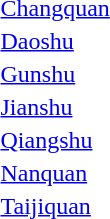<table>
<tr>
<td><a href='#'>Changquan</a></td>
<td></td>
<td></td>
<td></td>
</tr>
<tr>
<td><a href='#'>Daoshu</a></td>
<td></td>
<td></td>
<td></td>
</tr>
<tr>
<td><a href='#'>Gunshu</a></td>
<td></td>
<td></td>
<td></td>
</tr>
<tr>
<td><a href='#'>Jianshu</a></td>
<td></td>
<td></td>
<td></td>
</tr>
<tr>
<td><a href='#'>Qiangshu</a></td>
<td></td>
<td></td>
<td></td>
</tr>
<tr>
<td><a href='#'>Nanquan</a></td>
<td></td>
<td></td>
<td></td>
</tr>
<tr>
<td><a href='#'>Taijiquan</a></td>
<td></td>
<td></td>
<td></td>
</tr>
</table>
